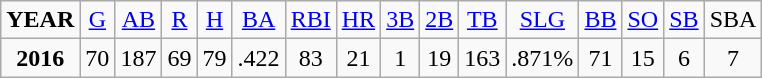<table class="wikitable">
<tr align=center>
<td><strong>YEAR</strong></td>
<td><a href='#'>G</a></td>
<td><a href='#'>AB</a></td>
<td><a href='#'>R</a></td>
<td><a href='#'>H</a></td>
<td><a href='#'>BA</a></td>
<td><a href='#'>RBI</a></td>
<td><a href='#'>HR</a></td>
<td><a href='#'>3B</a></td>
<td><a href='#'>2B</a></td>
<td><a href='#'>TB</a></td>
<td><a href='#'>SLG</a></td>
<td><a href='#'>BB</a></td>
<td><a href='#'>SO</a></td>
<td><a href='#'>SB</a></td>
<td>SBA</td>
</tr>
<tr align=center>
<td><strong>2016</strong></td>
<td>70</td>
<td>187</td>
<td>69</td>
<td>79</td>
<td>.422</td>
<td>83</td>
<td>21</td>
<td>1</td>
<td>19</td>
<td>163</td>
<td>.871%</td>
<td>71</td>
<td>15</td>
<td>6</td>
<td>7</td>
</tr>
</table>
